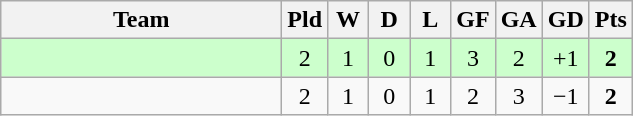<table class="wikitable" style="text-align:center;">
<tr>
<th width=180>Team</th>
<th width=20>Pld</th>
<th width=20>W</th>
<th width=20>D</th>
<th width=20>L</th>
<th width=20>GF</th>
<th width=20>GA</th>
<th width=20>GD</th>
<th width=20>Pts</th>
</tr>
<tr style="background:#cfc;">
<td align="left"></td>
<td>2</td>
<td>1</td>
<td>0</td>
<td>1</td>
<td>3</td>
<td>2</td>
<td>+1</td>
<td><strong>2</strong></td>
</tr>
<tr>
<td align="left"></td>
<td>2</td>
<td>1</td>
<td>0</td>
<td>1</td>
<td>2</td>
<td>3</td>
<td>−1</td>
<td><strong>2</strong></td>
</tr>
</table>
